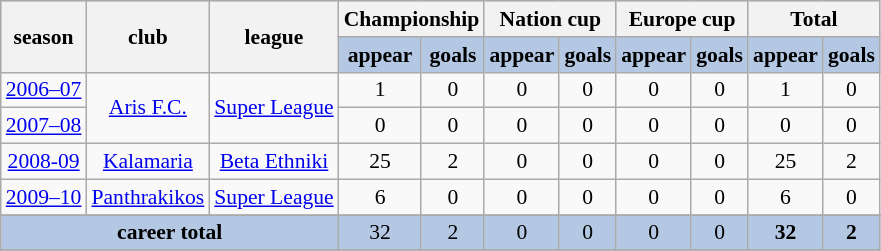<table class="wikitable" style="text-align:center; font-size:90%">
<tr bgcolor=#b4c8e4>
<th rowspan=2>season</th>
<th rowspan=2>club</th>
<th rowspan=2>league</th>
<th colspan=2>Championship</th>
<th colspan=2>Nation cup</th>
<th colspan=2>Europe cup</th>
<th colspan=2>Total</th>
</tr>
<tr bgcolor=#b4c8e4>
<td><strong>appear</strong></td>
<td><strong>goals</strong></td>
<td><strong>appear</strong></td>
<td><strong>goals</strong></td>
<td><strong>appear</strong></td>
<td><strong>goals</strong></td>
<td><strong>appear</strong></td>
<td><strong>goals</strong></td>
</tr>
<tr>
<td><a href='#'>2006–07</a></td>
<td rowspan=2><a href='#'>Aris F.C.</a></td>
<td rowspan=2><a href='#'>Super League</a></td>
<td>1</td>
<td>0</td>
<td>0</td>
<td>0</td>
<td>0</td>
<td>0</td>
<td>1</td>
<td>0</td>
</tr>
<tr>
<td><a href='#'>2007–08</a></td>
<td>0</td>
<td>0</td>
<td>0</td>
<td>0</td>
<td>0</td>
<td>0</td>
<td>0</td>
<td>0</td>
</tr>
<tr>
<td><a href='#'>2008-09</a></td>
<td rowspan=1><a href='#'>Kalamaria</a></td>
<td rowspan=1><a href='#'>Beta Ethniki</a></td>
<td>25</td>
<td>2</td>
<td>0</td>
<td>0</td>
<td>0</td>
<td>0</td>
<td>25</td>
<td>2</td>
</tr>
<tr>
<td><a href='#'>2009–10</a></td>
<td rowspan=1><a href='#'>Panthrakikos</a></td>
<td rowspan=1><a href='#'>Super League</a></td>
<td>6</td>
<td>0</td>
<td>0</td>
<td>0</td>
<td>0</td>
<td>0</td>
<td>6</td>
<td>0</td>
</tr>
<tr>
</tr>
<tr bgcolor=#b4c8e4>
<td colspan=3><strong>career total</strong></td>
<td>32</td>
<td>2</td>
<td>0</td>
<td>0</td>
<td>0</td>
<td>0</td>
<td><strong>32</strong></td>
<td><strong>2</strong></td>
</tr>
<tr>
</tr>
</table>
